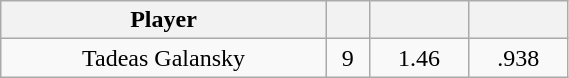<table class="wikitable sortable" style="width:30%; text-align:center;">
<tr>
<th>Player</th>
<th></th>
<th></th>
<th></th>
</tr>
<tr>
<td style=white-space:nowrap>Tadeas Galansky</td>
<td>9</td>
<td>1.46</td>
<td>.938</td>
</tr>
</table>
